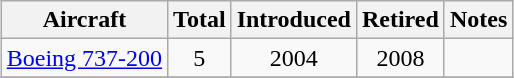<table class="wikitable" style="margin:0.5em auto; text-align:center">
<tr>
<th>Aircraft</th>
<th>Total</th>
<th>Introduced</th>
<th>Retired</th>
<th>Notes</th>
</tr>
<tr>
<td><a href='#'>Boeing 737-200</a></td>
<td>5</td>
<td>2004</td>
<td>2008</td>
<td></td>
</tr>
<tr>
</tr>
</table>
